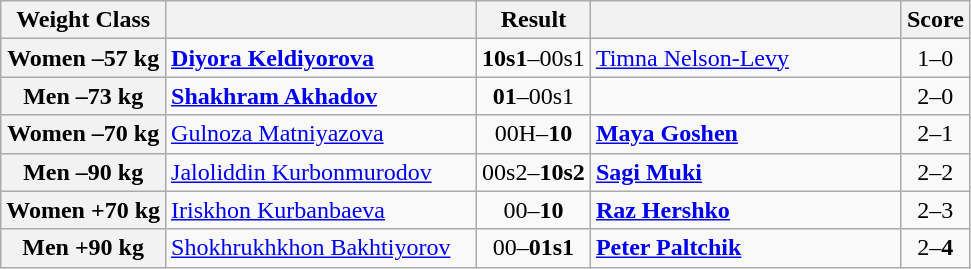<table class="wikitable">
<tr>
<th>Weight Class</th>
<th style="width: 200px;"></th>
<th>Result</th>
<th style="width: 200px;"></th>
<th>Score</th>
</tr>
<tr>
<th>Women –57 kg</th>
<td><strong><a href='#'>Diyora Keldiyorova</a></strong></td>
<td align=center><strong>10s1</strong>–00s1</td>
<td><a href='#'>Timna Nelson-Levy</a></td>
<td align=center>1–0</td>
</tr>
<tr>
<th>Men –73 kg</th>
<td><strong><a href='#'>Shakhram Akhadov</a></strong></td>
<td align=center><strong>01</strong>–00s1</td>
<td></td>
<td align=center>2–0</td>
</tr>
<tr>
<th>Women –70 kg</th>
<td><a href='#'>Gulnoza Matniyazova</a></td>
<td align=center>00H–<strong>10</strong></td>
<td><strong><a href='#'>Maya Goshen</a></strong></td>
<td align=center>2–1</td>
</tr>
<tr>
<th>Men –90 kg</th>
<td><a href='#'>Jaloliddin Kurbonmurodov</a></td>
<td align=center>00s2–<strong>10s2</strong></td>
<td><strong><a href='#'>Sagi Muki</a></strong></td>
<td align=center>2–2</td>
</tr>
<tr>
<th>Women +70 kg</th>
<td><a href='#'>Iriskhon Kurbanbaeva</a></td>
<td align=center>00–<strong>10</strong></td>
<td><strong><a href='#'>Raz Hershko</a></strong></td>
<td align=center>2–3</td>
</tr>
<tr>
<th>Men +90 kg</th>
<td><a href='#'>Shokhrukhkhon Bakhtiyorov</a></td>
<td align=center>00–<strong>01s1</strong></td>
<td><strong><a href='#'>Peter Paltchik</a></strong></td>
<td align=center>2–<strong>4</strong></td>
</tr>
</table>
